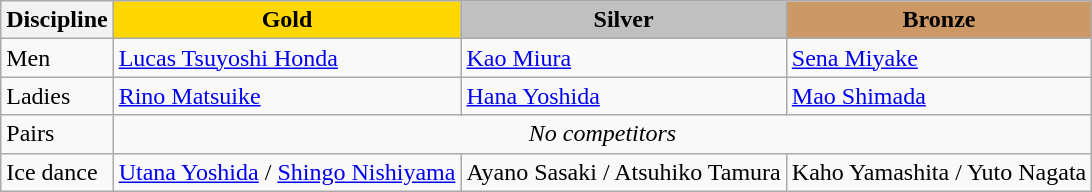<table class="wikitable">
<tr>
<th>Discipline</th>
<td align=center bgcolor=gold><strong>Gold</strong></td>
<td align=center bgcolor=silver><strong>Silver</strong></td>
<td align=center bgcolor=cc9966><strong>Bronze</strong></td>
</tr>
<tr>
<td>Men</td>
<td><a href='#'>Lucas Tsuyoshi Honda</a></td>
<td><a href='#'>Kao Miura</a></td>
<td><a href='#'>Sena Miyake</a></td>
</tr>
<tr>
<td>Ladies</td>
<td><a href='#'>Rino Matsuike</a></td>
<td><a href='#'>Hana Yoshida</a></td>
<td><a href='#'>Mao Shimada</a></td>
</tr>
<tr>
<td>Pairs</td>
<td colspan=3 align=center><em>No competitors</em></td>
</tr>
<tr>
<td>Ice dance</td>
<td><a href='#'>Utana Yoshida</a> / <a href='#'>Shingo Nishiyama</a></td>
<td>Ayano Sasaki / Atsuhiko Tamura</td>
<td>Kaho Yamashita / Yuto Nagata</td>
</tr>
</table>
